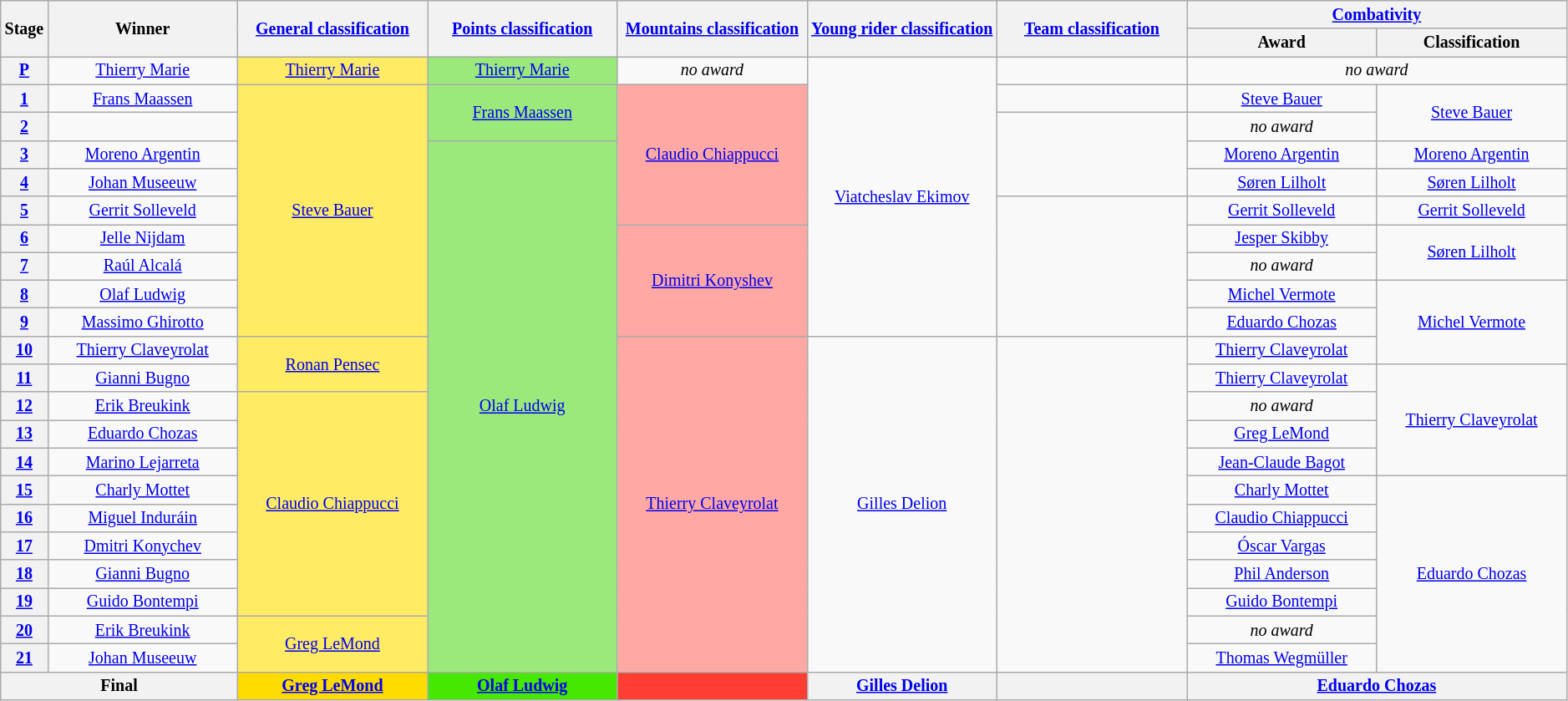<table class="wikitable" style="text-align:center; font-size:smaller; clear:both;">
<tr>
<th scope="col" style="width:1%;" rowspan="2">Stage</th>
<th scope="col" style="width:12%;" rowspan="2">Winner</th>
<th scope="col" style="width:12%;" rowspan="2"><a href='#'>General classification</a><br></th>
<th scope="col" style="width:12%;" rowspan="2"><a href='#'>Points classification</a><br></th>
<th scope="col" style="width:12%;" rowspan="2"><a href='#'>Mountains classification</a><br></th>
<th scope="col" style="width:12%;" rowspan="2"><a href='#'>Young rider classification</a></th>
<th scope="col" style="width:12%;" rowspan="2"><a href='#'>Team classification</a></th>
<th scope="col" style="width:12%;" colspan="2"><a href='#'>Combativity</a></th>
</tr>
<tr>
<th scope="col" style="width:12%;">Award</th>
<th scope="col" style="width:12%;">Classification</th>
</tr>
<tr>
<th scope="row"><a href='#'>P</a></th>
<td><a href='#'>Thierry Marie</a></td>
<td style="background:#FFEB64;"><a href='#'>Thierry Marie</a></td>
<td style="background:#9CE97B;" rowspan=1><a href='#'>Thierry Marie</a></td>
<td><em>no award</em></td>
<td rowspan=10><a href='#'>Viatcheslav Ekimov</a></td>
<td></td>
<td colspan="2"><em>no award</em></td>
</tr>
<tr>
<th scope="row"><a href='#'>1</a></th>
<td><a href='#'>Frans Maassen</a></td>
<td style="background:#FFEB64;" rowspan=9><a href='#'>Steve Bauer</a></td>
<td style="background:#9CE97B;" rowspan=2><a href='#'>Frans Maassen</a></td>
<td style="background:#FFA8A4;" rowspan=5><a href='#'>Claudio Chiappucci</a></td>
<td></td>
<td><a href='#'>Steve Bauer</a></td>
<td rowspan=2><a href='#'>Steve Bauer</a></td>
</tr>
<tr>
<th scope="row"><a href='#'>2</a></th>
<td></td>
<td rowspan=3></td>
<td><em>no award</em></td>
</tr>
<tr>
<th scope="row"><a href='#'>3</a></th>
<td><a href='#'>Moreno Argentin</a></td>
<td style="background:#9CE97B;" rowspan=19><a href='#'>Olaf Ludwig</a></td>
<td><a href='#'>Moreno Argentin</a></td>
<td><a href='#'>Moreno Argentin</a></td>
</tr>
<tr>
<th scope="row"><a href='#'>4</a></th>
<td><a href='#'>Johan Museeuw</a></td>
<td><a href='#'>Søren Lilholt</a></td>
<td><a href='#'>Søren Lilholt</a></td>
</tr>
<tr>
<th scope="row"><a href='#'>5</a></th>
<td><a href='#'>Gerrit Solleveld</a></td>
<td rowspan=5></td>
<td><a href='#'>Gerrit Solleveld</a></td>
<td><a href='#'>Gerrit Solleveld</a></td>
</tr>
<tr>
<th scope="row"><a href='#'>6</a></th>
<td><a href='#'>Jelle Nijdam</a></td>
<td style="background:#FFA8A4;" rowspan=4><a href='#'>Dimitri Konyshev</a></td>
<td><a href='#'>Jesper Skibby</a></td>
<td rowspan=2><a href='#'>Søren Lilholt</a></td>
</tr>
<tr>
<th scope="row"><a href='#'>7</a></th>
<td><a href='#'>Raúl Alcalá</a></td>
<td><em>no award</em></td>
</tr>
<tr>
<th scope="row"><a href='#'>8</a></th>
<td><a href='#'>Olaf Ludwig</a></td>
<td><a href='#'>Michel Vermote</a></td>
<td rowspan=3><a href='#'>Michel Vermote</a></td>
</tr>
<tr>
<th scope="row"><a href='#'>9</a></th>
<td><a href='#'>Massimo Ghirotto</a></td>
<td><a href='#'>Eduardo Chozas</a></td>
</tr>
<tr>
<th scope="row"><a href='#'>10</a></th>
<td><a href='#'>Thierry Claveyrolat</a></td>
<td style="background:#FFEB64;" rowspan=2><a href='#'>Ronan Pensec</a></td>
<td style="background:#FFA8A4;" rowspan=12><a href='#'>Thierry Claveyrolat</a></td>
<td rowspan=12><a href='#'>Gilles Delion</a></td>
<td rowspan=12></td>
<td><a href='#'>Thierry Claveyrolat</a></td>
</tr>
<tr>
<th scope="row"><a href='#'>11</a></th>
<td><a href='#'>Gianni Bugno</a></td>
<td><a href='#'>Thierry Claveyrolat</a></td>
<td rowspan=4><a href='#'>Thierry Claveyrolat</a></td>
</tr>
<tr>
<th scope="row"><a href='#'>12</a></th>
<td><a href='#'>Erik Breukink</a></td>
<td style="background:#FFEB64;" rowspan=8><a href='#'>Claudio Chiappucci</a></td>
<td><em>no award</em></td>
</tr>
<tr>
<th scope="row"><a href='#'>13</a></th>
<td><a href='#'>Eduardo Chozas</a></td>
<td><a href='#'>Greg LeMond</a></td>
</tr>
<tr>
<th scope="row"><a href='#'>14</a></th>
<td><a href='#'>Marino Lejarreta</a></td>
<td><a href='#'>Jean-Claude Bagot</a></td>
</tr>
<tr>
<th scope="row"><a href='#'>15</a></th>
<td><a href='#'>Charly Mottet</a></td>
<td><a href='#'>Charly Mottet</a></td>
<td rowspan=7><a href='#'>Eduardo Chozas</a></td>
</tr>
<tr>
<th scope="row"><a href='#'>16</a></th>
<td><a href='#'>Miguel Induráin</a></td>
<td><a href='#'>Claudio Chiappucci</a></td>
</tr>
<tr>
<th scope="row"><a href='#'>17</a></th>
<td><a href='#'>Dmitri Konychev</a></td>
<td><a href='#'>Óscar Vargas</a></td>
</tr>
<tr>
<th scope="row"><a href='#'>18</a></th>
<td><a href='#'>Gianni Bugno</a></td>
<td><a href='#'>Phil Anderson</a></td>
</tr>
<tr>
<th scope="row"><a href='#'>19</a></th>
<td><a href='#'>Guido Bontempi</a></td>
<td><a href='#'>Guido Bontempi</a></td>
</tr>
<tr>
<th scope="row"><a href='#'>20</a></th>
<td><a href='#'>Erik Breukink</a></td>
<td style="background:#FFEB64;" rowspan=2><a href='#'>Greg LeMond</a></td>
<td><em>no award</em></td>
</tr>
<tr>
<th scope="row"><a href='#'>21</a></th>
<td><a href='#'>Johan Museeuw</a></td>
<td><a href='#'>Thomas Wegmüller</a></td>
</tr>
<tr>
<th colspan="2">Final</th>
<th style="background:#FFDB00;"><a href='#'>Greg LeMond</a></th>
<th style="background:#46E800;"><a href='#'>Olaf Ludwig</a></th>
<th style="background:#FF3E33;"></th>
<th><a href='#'>Gilles Delion</a></th>
<th></th>
<th colspan="2"><a href='#'>Eduardo Chozas</a></th>
</tr>
</table>
